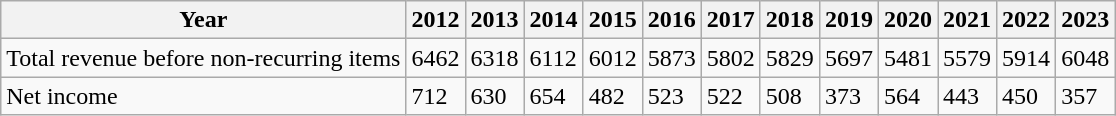<table class="wikitable">
<tr>
<th>Year</th>
<th>2012</th>
<th>2013</th>
<th>2014</th>
<th>2015</th>
<th>2016</th>
<th>2017</th>
<th>2018</th>
<th>2019</th>
<th>2020</th>
<th>2021</th>
<th>2022</th>
<th>2023</th>
</tr>
<tr>
<td>Total revenue before non-recurring items</td>
<td>6462</td>
<td>6318</td>
<td>6112</td>
<td>6012</td>
<td>5873</td>
<td>5802</td>
<td>5829</td>
<td>5697</td>
<td>5481</td>
<td>5579</td>
<td>5914</td>
<td>6048</td>
</tr>
<tr>
<td>Net income</td>
<td>712</td>
<td>630</td>
<td>654</td>
<td>482</td>
<td>523</td>
<td>522</td>
<td>508</td>
<td>373</td>
<td>564</td>
<td>443</td>
<td>450</td>
<td>357</td>
</tr>
</table>
